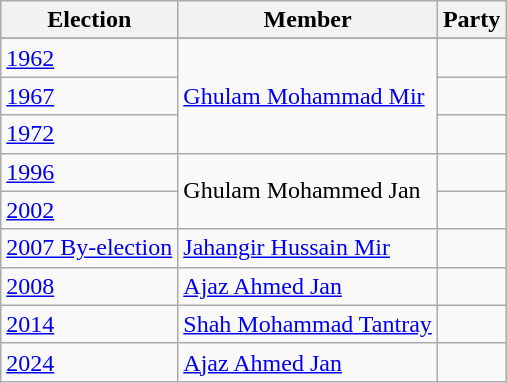<table class="wikitable sortable">
<tr>
<th>Election</th>
<th>Member</th>
<th colspan=2>Party</th>
</tr>
<tr>
</tr>
<tr>
</tr>
<tr>
</tr>
<tr>
<td><a href='#'>1962</a></td>
<td rowspan=3><a href='#'>Ghulam Mohammad Mir</a></td>
<td></td>
</tr>
<tr>
<td><a href='#'>1967</a></td>
<td></td>
</tr>
<tr>
<td><a href='#'>1972</a></td>
</tr>
<tr>
<td><a href='#'>1996</a></td>
<td rowspan=2>Ghulam Mohammed Jan</td>
<td></td>
</tr>
<tr>
<td><a href='#'>2002</a></td>
</tr>
<tr>
<td><a href='#'>2007 By-election</a></td>
<td><a href='#'>Jahangir Hussain Mir</a></td>
<td></td>
</tr>
<tr>
<td><a href='#'>2008</a></td>
<td><a href='#'>Ajaz Ahmed Jan</a></td>
<td></td>
</tr>
<tr>
<td><a href='#'>2014</a></td>
<td><a href='#'>Shah Mohammad Tantray</a></td>
<td></td>
</tr>
<tr>
<td><a href='#'>2024</a></td>
<td><a href='#'>Ajaz Ahmed Jan</a></td>
<td></td>
</tr>
</table>
